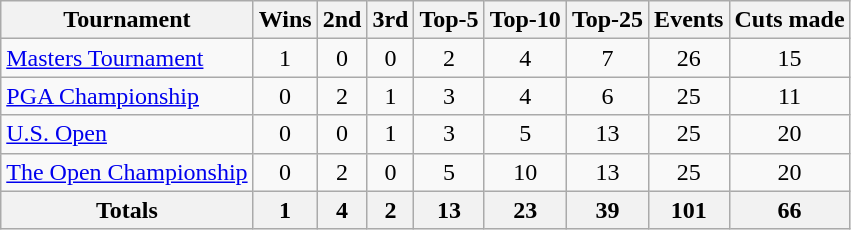<table class=wikitable style=text-align:center>
<tr>
<th>Tournament</th>
<th>Wins</th>
<th>2nd</th>
<th>3rd</th>
<th>Top-5</th>
<th>Top-10</th>
<th>Top-25</th>
<th>Events</th>
<th>Cuts made</th>
</tr>
<tr>
<td align=left><a href='#'>Masters Tournament</a></td>
<td>1</td>
<td>0</td>
<td>0</td>
<td>2</td>
<td>4</td>
<td>7</td>
<td>26</td>
<td>15</td>
</tr>
<tr>
<td align=left><a href='#'>PGA Championship</a></td>
<td>0</td>
<td>2</td>
<td>1</td>
<td>3</td>
<td>4</td>
<td>6</td>
<td>25</td>
<td>11</td>
</tr>
<tr>
<td align=left><a href='#'>U.S. Open</a></td>
<td>0</td>
<td>0</td>
<td>1</td>
<td>3</td>
<td>5</td>
<td>13</td>
<td>25</td>
<td>20</td>
</tr>
<tr>
<td align=left><a href='#'>The Open Championship</a></td>
<td>0</td>
<td>2</td>
<td>0</td>
<td>5</td>
<td>10</td>
<td>13</td>
<td>25</td>
<td>20</td>
</tr>
<tr>
<th>Totals</th>
<th>1</th>
<th>4</th>
<th>2</th>
<th>13</th>
<th>23</th>
<th>39</th>
<th>101</th>
<th>66</th>
</tr>
</table>
